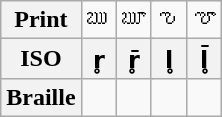<table class="wikitable Unicode" style="text-align:center;">
<tr>
<th>Print</th>
<td colspan=2>ఋ</td>
<td colspan=2>ౠ</td>
<td colspan=2>ఌ</td>
<td colspan=2>ౡ</td>
</tr>
<tr>
<th>ISO</th>
<th colspan=2>r̥</th>
<th colspan=2>r̥̄</th>
<th colspan=2>l̥</th>
<th colspan=2>l̥̄</th>
</tr>
<tr>
<th>Braille</th>
<td colspan=2></td>
<td colspan=2></td>
<td colspan=2></td>
<td colspan=2></td>
</tr>
</table>
